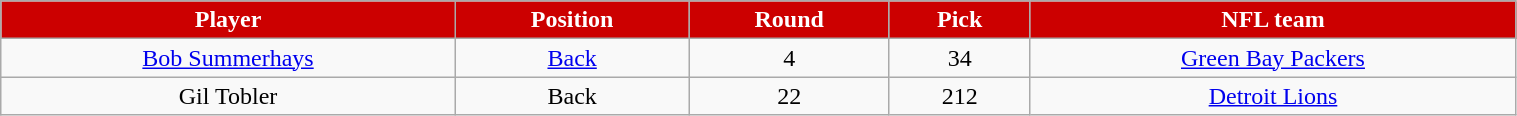<table class="wikitable" width="80%">
<tr align="center" style="background:#CC0000; color:white">
<td><strong>Player</strong></td>
<td><strong>Position</strong></td>
<td><strong>Round</strong></td>
<td><strong>Pick</strong></td>
<td><strong>NFL team</strong></td>
</tr>
<tr align="center">
<td><a href='#'>Bob Summerhays</a></td>
<td><a href='#'>Back</a></td>
<td>4</td>
<td>34</td>
<td><a href='#'>Green Bay Packers</a></td>
</tr>
<tr align="center">
<td>Gil Tobler</td>
<td>Back</td>
<td>22</td>
<td>212</td>
<td><a href='#'>Detroit Lions</a></td>
</tr>
</table>
